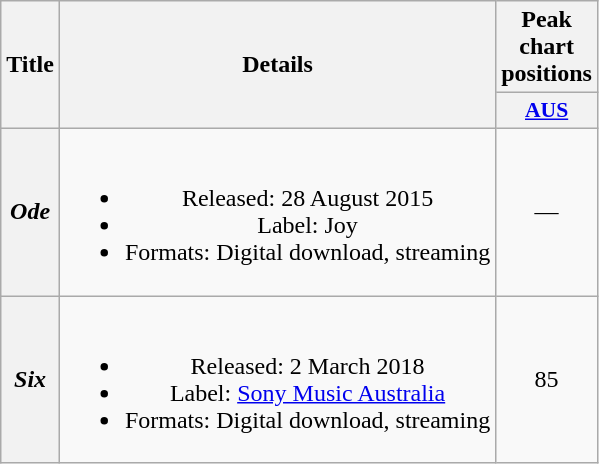<table class="wikitable plainrowheaders" style="text-align:center;">
<tr>
<th scope="col" rowspan="2">Title</th>
<th scope="col" rowspan="2">Details</th>
<th scope="col" colspan="1">Peak chart positions</th>
</tr>
<tr>
<th scope="col" style="width:3em;font-size:90%;"><a href='#'>AUS</a><br></th>
</tr>
<tr>
<th scope="row"><em>Ode</em></th>
<td><br><ul><li>Released: 28 August 2015</li><li>Label: Joy </li><li>Formats: Digital download, streaming</li></ul></td>
<td>—</td>
</tr>
<tr>
<th scope="row"><em>Six</em></th>
<td><br><ul><li>Released: 2 March 2018</li><li>Label: <a href='#'>Sony Music Australia</a></li><li>Formats: Digital download, streaming</li></ul></td>
<td>85</td>
</tr>
</table>
